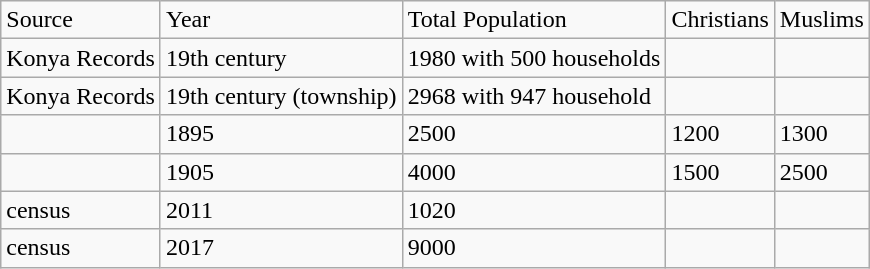<table class="wikitable">
<tr>
<td>Source</td>
<td>Year</td>
<td>Total Population</td>
<td>Christians</td>
<td>Muslims</td>
</tr>
<tr>
<td>Konya Records</td>
<td>19th century</td>
<td>1980 with 500  households</td>
<td></td>
<td></td>
</tr>
<tr>
<td>Konya Records</td>
<td>19th century  (township)</td>
<td>2968 with 947  household</td>
<td></td>
<td></td>
</tr>
<tr>
<td></td>
<td>1895</td>
<td>2500</td>
<td>1200</td>
<td>1300</td>
</tr>
<tr>
<td></td>
<td>1905</td>
<td>4000</td>
<td>1500</td>
<td>2500</td>
</tr>
<tr>
<td>census</td>
<td>2011</td>
<td>1020</td>
<td></td>
<td></td>
</tr>
<tr>
<td>census</td>
<td>2017</td>
<td>9000</td>
<td></td>
<td></td>
</tr>
</table>
